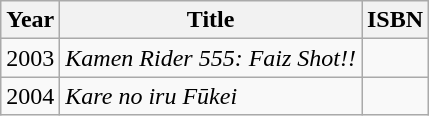<table class="wikitable">
<tr>
<th>Year</th>
<th>Title</th>
<th>ISBN</th>
</tr>
<tr>
<td>2003</td>
<td><em>Kamen Rider 555: Faiz Shot!!</em></td>
<td></td>
</tr>
<tr>
<td>2004</td>
<td><em>Kare no iru Fūkei</em></td>
<td></td>
</tr>
</table>
